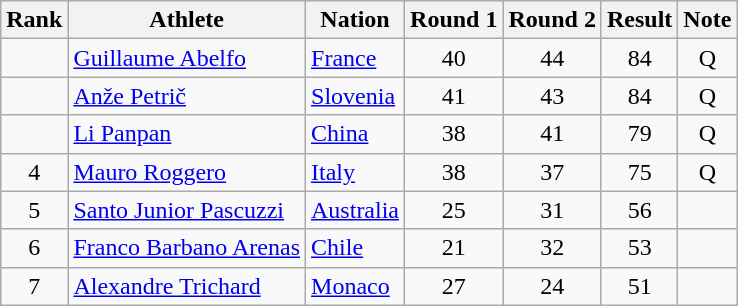<table class="wikitable sortable" style="text-align:center">
<tr>
<th>Rank</th>
<th>Athlete</th>
<th>Nation</th>
<th>Round 1</th>
<th>Round 2</th>
<th>Result</th>
<th>Note</th>
</tr>
<tr>
<td></td>
<td align=left><a href='#'>Guillaume Abelfo</a></td>
<td align=left> <a href='#'>France</a></td>
<td>40</td>
<td>44</td>
<td>84</td>
<td>Q</td>
</tr>
<tr>
<td></td>
<td align=left><a href='#'>Anže Petrič</a></td>
<td align=left> <a href='#'>Slovenia</a></td>
<td>41</td>
<td>43</td>
<td>84</td>
<td>Q</td>
</tr>
<tr>
<td></td>
<td align=left><a href='#'>Li Panpan</a></td>
<td align=left> <a href='#'>China</a></td>
<td>38</td>
<td>41</td>
<td>79</td>
<td>Q</td>
</tr>
<tr>
<td>4</td>
<td align=left><a href='#'>Mauro Roggero</a></td>
<td align=left> <a href='#'>Italy</a></td>
<td>38</td>
<td>37</td>
<td>75</td>
<td>Q</td>
</tr>
<tr>
<td>5</td>
<td align=left><a href='#'>Santo Junior Pascuzzi</a></td>
<td align=left> <a href='#'>Australia</a></td>
<td>25</td>
<td>31</td>
<td>56</td>
<td></td>
</tr>
<tr>
<td>6</td>
<td align=left><a href='#'>Franco Barbano Arenas</a></td>
<td align=left> <a href='#'>Chile</a></td>
<td>21</td>
<td>32</td>
<td>53</td>
<td></td>
</tr>
<tr>
<td>7</td>
<td align=left><a href='#'>Alexandre Trichard</a></td>
<td align=left> <a href='#'>Monaco</a></td>
<td>27</td>
<td>24</td>
<td>51</td>
<td></td>
</tr>
</table>
